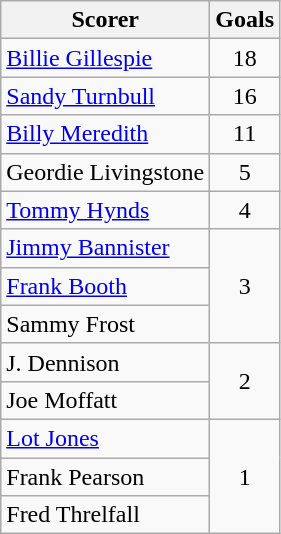<table class="wikitable">
<tr>
<th>Scorer</th>
<th>Goals</th>
</tr>
<tr>
<td> <a href='#'>Billie Gillespie</a></td>
<td align=center>18</td>
</tr>
<tr>
<td> <a href='#'>Sandy Turnbull</a></td>
<td align=center>16</td>
</tr>
<tr>
<td> <a href='#'>Billy Meredith</a></td>
<td align=center>11</td>
</tr>
<tr>
<td>Geordie Livingstone</td>
<td align=center>5</td>
</tr>
<tr>
<td> <a href='#'>Tommy Hynds</a></td>
<td align=center>4</td>
</tr>
<tr>
<td> <a href='#'>Jimmy Bannister</a></td>
<td rowspan="3" align=center>3</td>
</tr>
<tr>
<td> <a href='#'>Frank Booth</a></td>
</tr>
<tr>
<td>Sammy Frost</td>
</tr>
<tr>
<td>J. Dennison</td>
<td rowspan="2" align=center>2</td>
</tr>
<tr>
<td>Joe Moffatt</td>
</tr>
<tr>
<td> <a href='#'>Lot Jones</a></td>
<td rowspan="3" align=center>1</td>
</tr>
<tr>
<td>Frank Pearson</td>
</tr>
<tr>
<td>Fred Threlfall</td>
</tr>
</table>
